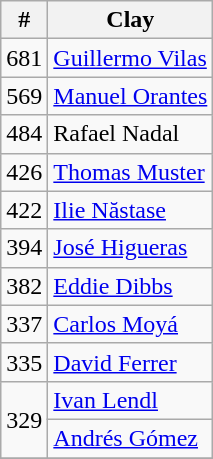<table class="wikitable" style="display:inline-table;">
<tr>
<th width=20>#</th>
<th>Clay</th>
</tr>
<tr>
<td>681</td>
<td> <a href='#'>Guillermo Vilas</a></td>
</tr>
<tr>
<td>569</td>
<td> <a href='#'>Manuel Orantes</a></td>
</tr>
<tr>
<td>484</td>
<td> Rafael Nadal</td>
</tr>
<tr>
<td>426</td>
<td> <a href='#'>Thomas Muster</a></td>
</tr>
<tr>
<td>422</td>
<td> <a href='#'>Ilie Năstase</a></td>
</tr>
<tr>
<td>394</td>
<td> <a href='#'>José Higueras</a></td>
</tr>
<tr>
<td>382</td>
<td> <a href='#'>Eddie Dibbs</a></td>
</tr>
<tr>
<td>337</td>
<td> <a href='#'>Carlos Moyá</a></td>
</tr>
<tr>
<td>335</td>
<td> <a href='#'>David Ferrer</a></td>
</tr>
<tr>
<td rowspan="2">329</td>
<td> <a href='#'>Ivan Lendl</a></td>
</tr>
<tr>
<td> <a href='#'>Andrés Gómez</a></td>
</tr>
<tr>
</tr>
</table>
